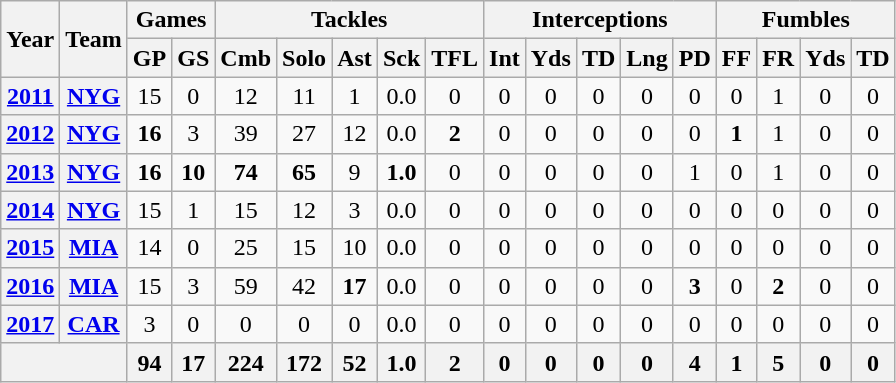<table class="wikitable" style="text-align:center">
<tr>
<th rowspan="2">Year</th>
<th rowspan="2">Team</th>
<th colspan="2">Games</th>
<th colspan="5">Tackles</th>
<th colspan="5">Interceptions</th>
<th colspan="4">Fumbles</th>
</tr>
<tr>
<th>GP</th>
<th>GS</th>
<th>Cmb</th>
<th>Solo</th>
<th>Ast</th>
<th>Sck</th>
<th>TFL</th>
<th>Int</th>
<th>Yds</th>
<th>TD</th>
<th>Lng</th>
<th>PD</th>
<th>FF</th>
<th>FR</th>
<th>Yds</th>
<th>TD</th>
</tr>
<tr>
<th><a href='#'>2011</a></th>
<th><a href='#'>NYG</a></th>
<td>15</td>
<td>0</td>
<td>12</td>
<td>11</td>
<td>1</td>
<td>0.0</td>
<td>0</td>
<td>0</td>
<td>0</td>
<td>0</td>
<td>0</td>
<td>0</td>
<td>0</td>
<td>1</td>
<td>0</td>
<td>0</td>
</tr>
<tr>
<th><a href='#'>2012</a></th>
<th><a href='#'>NYG</a></th>
<td><strong>16</strong></td>
<td>3</td>
<td>39</td>
<td>27</td>
<td>12</td>
<td>0.0</td>
<td><strong>2</strong></td>
<td>0</td>
<td>0</td>
<td>0</td>
<td>0</td>
<td>0</td>
<td><strong>1</strong></td>
<td>1</td>
<td>0</td>
<td>0</td>
</tr>
<tr>
<th><a href='#'>2013</a></th>
<th><a href='#'>NYG</a></th>
<td><strong>16</strong></td>
<td><strong>10</strong></td>
<td><strong>74</strong></td>
<td><strong>65</strong></td>
<td>9</td>
<td><strong>1.0</strong></td>
<td>0</td>
<td>0</td>
<td>0</td>
<td>0</td>
<td>0</td>
<td>1</td>
<td>0</td>
<td>1</td>
<td>0</td>
<td>0</td>
</tr>
<tr>
<th><a href='#'>2014</a></th>
<th><a href='#'>NYG</a></th>
<td>15</td>
<td>1</td>
<td>15</td>
<td>12</td>
<td>3</td>
<td>0.0</td>
<td>0</td>
<td>0</td>
<td>0</td>
<td>0</td>
<td>0</td>
<td>0</td>
<td>0</td>
<td>0</td>
<td>0</td>
<td>0</td>
</tr>
<tr>
<th><a href='#'>2015</a></th>
<th><a href='#'>MIA</a></th>
<td>14</td>
<td>0</td>
<td>25</td>
<td>15</td>
<td>10</td>
<td>0.0</td>
<td>0</td>
<td>0</td>
<td>0</td>
<td>0</td>
<td>0</td>
<td>0</td>
<td>0</td>
<td>0</td>
<td>0</td>
<td>0</td>
</tr>
<tr>
<th><a href='#'>2016</a></th>
<th><a href='#'>MIA</a></th>
<td>15</td>
<td>3</td>
<td>59</td>
<td>42</td>
<td><strong>17</strong></td>
<td>0.0</td>
<td>0</td>
<td>0</td>
<td>0</td>
<td>0</td>
<td>0</td>
<td><strong>3</strong></td>
<td>0</td>
<td><strong>2</strong></td>
<td>0</td>
<td>0</td>
</tr>
<tr>
<th><a href='#'>2017</a></th>
<th><a href='#'>CAR</a></th>
<td>3</td>
<td>0</td>
<td>0</td>
<td>0</td>
<td>0</td>
<td>0.0</td>
<td>0</td>
<td>0</td>
<td>0</td>
<td>0</td>
<td>0</td>
<td>0</td>
<td>0</td>
<td>0</td>
<td>0</td>
<td>0</td>
</tr>
<tr>
<th colspan="2"></th>
<th>94</th>
<th>17</th>
<th>224</th>
<th>172</th>
<th>52</th>
<th>1.0</th>
<th>2</th>
<th>0</th>
<th>0</th>
<th>0</th>
<th>0</th>
<th>4</th>
<th>1</th>
<th>5</th>
<th>0</th>
<th>0</th>
</tr>
</table>
